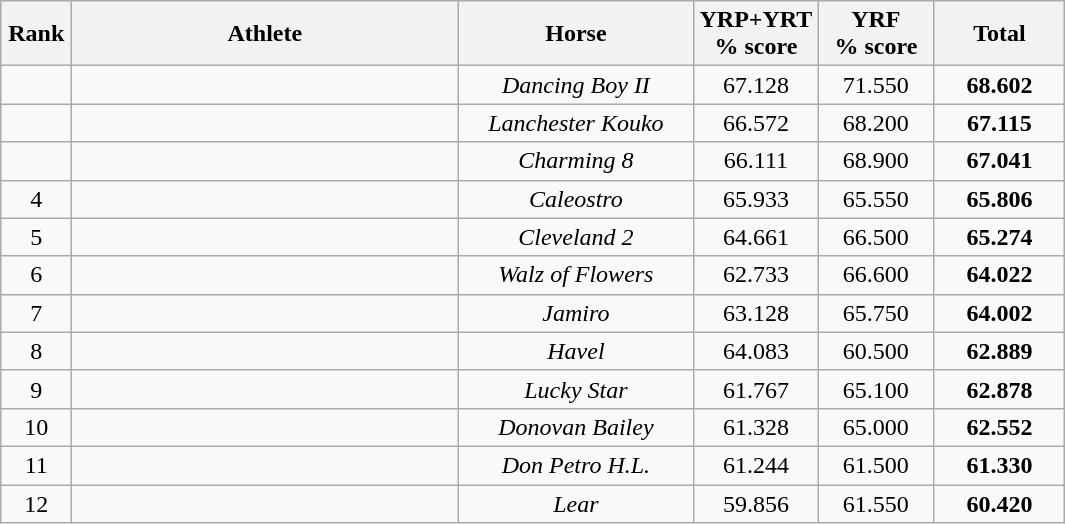<table class="wikitable" style="text-align:center">
<tr>
<th width=40>Rank</th>
<th width=250>Athlete</th>
<th width=150>Horse</th>
<th width=70>YRP+YRT<br>% score</th>
<th width=70>YRF<br>% score</th>
<th width=80>Total</th>
</tr>
<tr>
<td></td>
<td align=left></td>
<td><em>Dancing Boy II </em></td>
<td>67.128</td>
<td>71.550</td>
<td><strong>68.602</strong></td>
</tr>
<tr>
<td></td>
<td align=left></td>
<td><em>Lanchester Kouko</em></td>
<td>66.572</td>
<td>68.200</td>
<td><strong>67.115</strong></td>
</tr>
<tr>
<td></td>
<td align=left></td>
<td><em>Charming 8</em></td>
<td>66.111</td>
<td>68.900</td>
<td><strong>67.041</strong></td>
</tr>
<tr>
<td>4</td>
<td align=left></td>
<td><em>Caleostro</em></td>
<td>65.933</td>
<td>65.550</td>
<td><strong>65.806</strong></td>
</tr>
<tr>
<td>5</td>
<td align=left></td>
<td><em>Cleveland 2 </em></td>
<td>64.661</td>
<td>66.500</td>
<td><strong>65.274</strong></td>
</tr>
<tr>
<td>6</td>
<td align=left></td>
<td><em>Walz of Flowers </em></td>
<td>62.733</td>
<td>66.600</td>
<td><strong>64.022</strong></td>
</tr>
<tr>
<td>7</td>
<td align=left></td>
<td><em>Jamiro</em></td>
<td>63.128</td>
<td>65.750</td>
<td><strong>64.002</strong></td>
</tr>
<tr>
<td>8</td>
<td align=left></td>
<td><em>Havel</em></td>
<td>64.083</td>
<td>60.500</td>
<td><strong>62.889</strong></td>
</tr>
<tr>
<td>9</td>
<td align=left></td>
<td><em>Lucky Star </em></td>
<td>61.767</td>
<td>65.100</td>
<td><strong>62.878</strong></td>
</tr>
<tr>
<td>10</td>
<td align=left></td>
<td><em>Donovan Bailey </em></td>
<td>61.328</td>
<td>65.000</td>
<td><strong>62.552</strong></td>
</tr>
<tr>
<td>11</td>
<td align=left></td>
<td><em>Don Petro H.L. </em></td>
<td>61.244</td>
<td>61.500</td>
<td><strong>61.330</strong></td>
</tr>
<tr>
<td>12</td>
<td align=left></td>
<td><em>Lear</em></td>
<td>59.856</td>
<td>61.550</td>
<td><strong>60.420</strong></td>
</tr>
</table>
